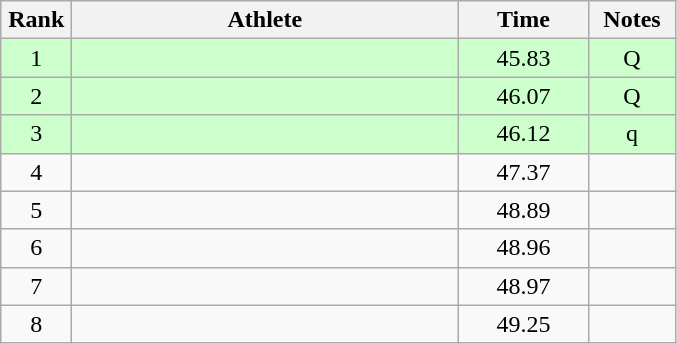<table class="wikitable" style="text-align:center">
<tr>
<th width=40>Rank</th>
<th width=250>Athlete</th>
<th width=80>Time</th>
<th width=50>Notes</th>
</tr>
<tr bgcolor=ccffcc>
<td>1</td>
<td align=left></td>
<td>45.83</td>
<td>Q</td>
</tr>
<tr bgcolor=ccffcc>
<td>2</td>
<td align=left></td>
<td>46.07</td>
<td>Q</td>
</tr>
<tr bgcolor=ccffcc>
<td>3</td>
<td align=left></td>
<td>46.12</td>
<td>q</td>
</tr>
<tr>
<td>4</td>
<td align=left></td>
<td>47.37</td>
<td></td>
</tr>
<tr>
<td>5</td>
<td align=left></td>
<td>48.89</td>
<td></td>
</tr>
<tr>
<td>6</td>
<td align=left></td>
<td>48.96</td>
<td></td>
</tr>
<tr>
<td>7</td>
<td align=left></td>
<td>48.97</td>
<td></td>
</tr>
<tr>
<td>8</td>
<td align=left></td>
<td>49.25</td>
<td></td>
</tr>
</table>
